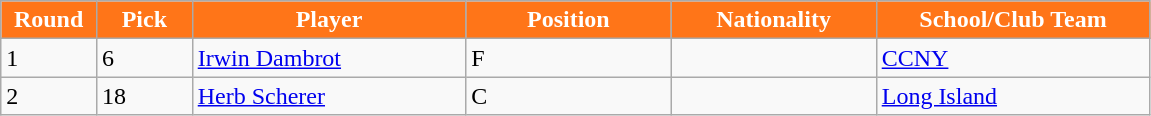<table class="wikitable sortable sortable">
<tr>
<th style="background:#FF7518;color:#FFFFFF;" width="7%">Round</th>
<th style="background:#FF7518;color:#FFFFFF;" width="7%">Pick</th>
<th style="background:#FF7518;color:#FFFFFF;" width="20%">Player</th>
<th style="background:#FF7518;color:#FFFFFF;" width="15%">Position</th>
<th style="background:#FF7518;color:#FFFFFF;" width="15%">Nationality</th>
<th style="background:#FF7518;color:#FFFFFF;" width="20%">School/Club Team</th>
</tr>
<tr>
<td>1</td>
<td>6</td>
<td><a href='#'>Irwin Dambrot</a></td>
<td>F</td>
<td></td>
<td><a href='#'>CCNY</a></td>
</tr>
<tr>
<td>2</td>
<td>18</td>
<td><a href='#'>Herb Scherer</a></td>
<td>C</td>
<td></td>
<td><a href='#'>Long Island</a></td>
</tr>
</table>
